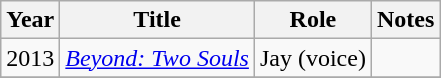<table class="wikitable sortable">
<tr>
<th>Year</th>
<th>Title</th>
<th>Role</th>
<th class="unsortable">Notes</th>
</tr>
<tr>
<td>2013</td>
<td><em><a href='#'>Beyond: Two Souls</a></em></td>
<td>Jay (voice)</td>
<td></td>
</tr>
<tr>
</tr>
</table>
